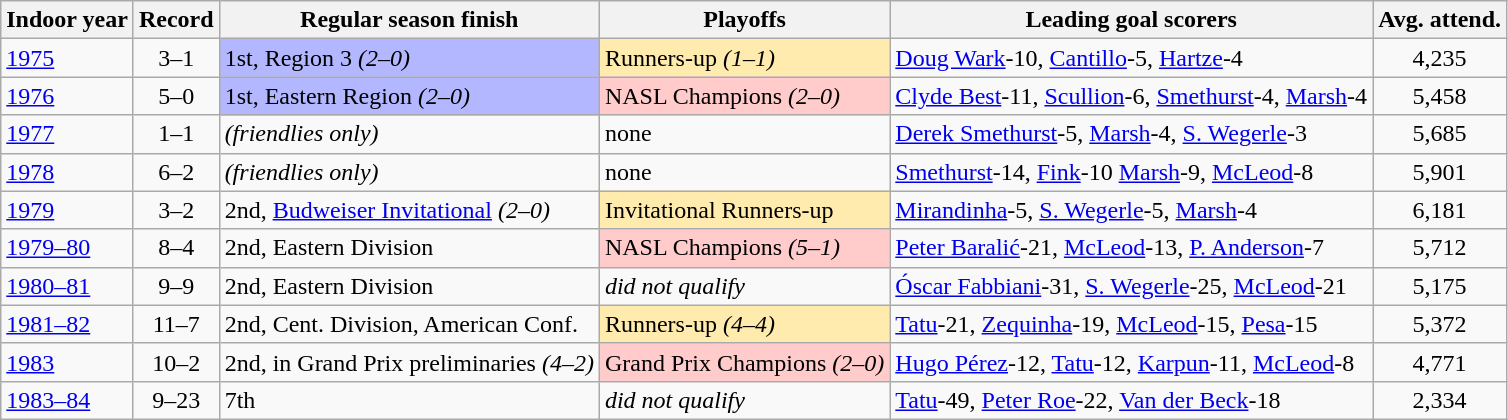<table class="wikitable">
<tr>
<th>Indoor year</th>
<th>Record</th>
<th>Regular season finish</th>
<th>Playoffs</th>
<th>Leading goal scorers</th>
<th>Avg. attend.</th>
</tr>
<tr>
<td><a href='#'>1975</a></td>
<td style="text-align:center;">3–1</td>
<td style="background:#b3b7ff;">1st, Region 3 <em>(2–0)</em></td>
<td style="background:#ffebad;">Runners-up <em>(1–1)</em></td>
<td><a href='#'>Doug Wark</a>-10, <a href='#'>Cantillo</a>-5, <a href='#'>Hartze</a>-4</td>
<td style="text-align:center;">4,235</td>
</tr>
<tr>
<td><a href='#'>1976</a></td>
<td style="text-align:center;">5–0</td>
<td style="background:#b3b7ff;">1st, Eastern Region <em>(2–0)</em></td>
<td style="background:#ffcbcb;">NASL Champions <em>(2–0)</em></td>
<td><a href='#'>Clyde Best</a>-11, <a href='#'>Scullion</a>-6, <a href='#'>Smethurst</a>-4, <a href='#'>Marsh</a>-4</td>
<td style="text-align:center;">5,458</td>
</tr>
<tr>
<td><a href='#'>1977</a></td>
<td style="text-align:center;">1–1</td>
<td><em>(friendlies only)</em></td>
<td>none</td>
<td><a href='#'>Derek Smethurst</a>-5, <a href='#'>Marsh</a>-4, <a href='#'>S. Wegerle</a>-3 </td>
<td style="text-align:center;">5,685</td>
</tr>
<tr>
<td><a href='#'>1978</a></td>
<td style="text-align:center;">6–2</td>
<td><em>(friendlies only)</em></td>
<td>none</td>
<td><a href='#'>Smethurst</a>-14, <a href='#'>Fink</a>-10 <a href='#'>Marsh</a>-9, <a href='#'>McLeod</a>-8</td>
<td style="text-align:center;">5,901</td>
</tr>
<tr>
<td><a href='#'>1979</a></td>
<td style="text-align:center;">3–2</td>
<td>2nd, <a href='#'>Budweiser Invitational</a> <em>(2–0)</em></td>
<td style="background:#ffebad;">Invitational Runners-up</td>
<td><a href='#'>Mirandinha</a>-5, <a href='#'>S. Wegerle</a>-5, <a href='#'>Marsh</a>-4 </td>
<td style="text-align:center;">6,181</td>
</tr>
<tr>
<td><a href='#'>1979–80</a></td>
<td style="text-align:center;">8–4</td>
<td>2nd, Eastern Division</td>
<td style="background:#ffcbcb;">NASL Champions <em>(5–1)</em></td>
<td><a href='#'>Peter Baralić</a>-21, <a href='#'>McLeod</a>-13, <a href='#'>P. Anderson</a>-7</td>
<td style="text-align:center;">5,712</td>
</tr>
<tr>
<td><a href='#'>1980–81</a></td>
<td style="text-align:center;">9–9</td>
<td>2nd, Eastern Division</td>
<td><em>did not qualify</em></td>
<td><a href='#'>Óscar Fabbiani</a>-31, <a href='#'>S. Wegerle</a>-25, <a href='#'>McLeod</a>-21</td>
<td style="text-align:center;">5,175</td>
</tr>
<tr>
<td><a href='#'>1981–82</a></td>
<td style="text-align:center;">11–7</td>
<td>2nd, Cent. Division, American Conf.</td>
<td style="background:#ffebad;">Runners-up <em>(4–4)</em></td>
<td><a href='#'>Tatu</a>-21, <a href='#'>Zequinha</a>-19, <a href='#'>McLeod</a>-15, <a href='#'>Pesa</a>-15</td>
<td style="text-align:center;">5,372</td>
</tr>
<tr>
<td><a href='#'>1983</a></td>
<td style="text-align:center;">10–2</td>
<td>2nd, in Grand Prix preliminaries <em>(4–2)</em></td>
<td style="background:#ffcbcb;">Grand Prix Champions <em>(2–0)</em></td>
<td><a href='#'>Hugo Pérez</a>-12, <a href='#'>Tatu</a>-12, <a href='#'>Karpun</a>-11, <a href='#'>McLeod</a>-8</td>
<td style="text-align:center;">4,771</td>
</tr>
<tr>
<td><a href='#'>1983–84</a></td>
<td style="text-align:center;">9–23</td>
<td>7th</td>
<td><em>did not qualify</em></td>
<td><a href='#'>Tatu</a>-49, <a href='#'>Peter Roe</a>-22, <a href='#'>Van der Beck</a>-18</td>
<td style="text-align:center;">2,334</td>
</tr>
</table>
